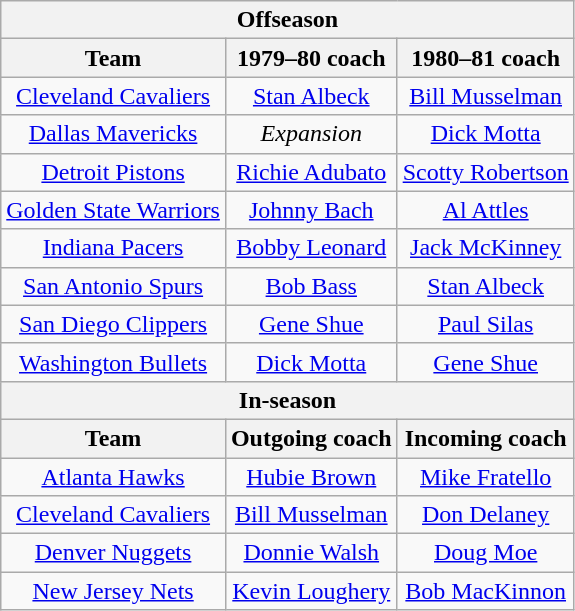<table class="wikitable" style="text-align: center">
<tr>
<th colspan="3">Offseason</th>
</tr>
<tr>
<th>Team</th>
<th>1979–80 coach</th>
<th>1980–81 coach</th>
</tr>
<tr>
<td><a href='#'>Cleveland Cavaliers</a></td>
<td><a href='#'>Stan Albeck</a></td>
<td><a href='#'>Bill Musselman</a></td>
</tr>
<tr>
<td><a href='#'>Dallas Mavericks</a></td>
<td><em>Expansion</em></td>
<td><a href='#'>Dick Motta</a></td>
</tr>
<tr>
<td><a href='#'>Detroit Pistons</a></td>
<td><a href='#'>Richie Adubato</a></td>
<td><a href='#'>Scotty Robertson</a></td>
</tr>
<tr>
<td><a href='#'>Golden State Warriors</a></td>
<td><a href='#'>Johnny Bach</a></td>
<td><a href='#'>Al Attles</a></td>
</tr>
<tr>
<td><a href='#'>Indiana Pacers</a></td>
<td><a href='#'>Bobby Leonard</a></td>
<td><a href='#'>Jack McKinney</a></td>
</tr>
<tr>
<td><a href='#'>San Antonio Spurs</a></td>
<td><a href='#'>Bob Bass</a></td>
<td><a href='#'>Stan Albeck</a></td>
</tr>
<tr>
<td><a href='#'>San Diego Clippers</a></td>
<td><a href='#'>Gene Shue</a></td>
<td><a href='#'>Paul Silas</a></td>
</tr>
<tr>
<td><a href='#'>Washington Bullets</a></td>
<td><a href='#'>Dick Motta</a></td>
<td><a href='#'>Gene Shue</a></td>
</tr>
<tr>
<th colspan="3">In-season</th>
</tr>
<tr>
<th>Team</th>
<th>Outgoing coach</th>
<th>Incoming coach</th>
</tr>
<tr>
<td><a href='#'>Atlanta Hawks</a></td>
<td><a href='#'>Hubie Brown</a></td>
<td><a href='#'>Mike Fratello</a></td>
</tr>
<tr>
<td><a href='#'>Cleveland Cavaliers</a></td>
<td><a href='#'>Bill Musselman</a></td>
<td><a href='#'>Don Delaney</a></td>
</tr>
<tr>
<td><a href='#'>Denver Nuggets</a></td>
<td><a href='#'>Donnie Walsh</a></td>
<td><a href='#'>Doug Moe</a></td>
</tr>
<tr>
<td><a href='#'>New Jersey Nets</a></td>
<td><a href='#'>Kevin Loughery</a></td>
<td><a href='#'>Bob MacKinnon</a></td>
</tr>
</table>
